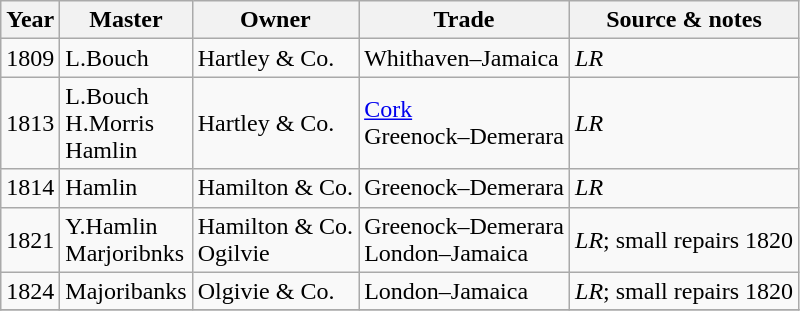<table class=" wikitable">
<tr>
<th>Year</th>
<th>Master</th>
<th>Owner</th>
<th>Trade</th>
<th>Source & notes</th>
</tr>
<tr>
<td>1809</td>
<td>L.Bouch</td>
<td>Hartley & Co.</td>
<td>Whithaven–Jamaica</td>
<td><em>LR</em></td>
</tr>
<tr>
<td>1813</td>
<td>L.Bouch<br>H.Morris<br>Hamlin</td>
<td>Hartley & Co.</td>
<td><a href='#'>Cork</a><br>Greenock–Demerara</td>
<td><em>LR</em></td>
</tr>
<tr>
<td>1814</td>
<td>Hamlin</td>
<td>Hamilton & Co.</td>
<td>Greenock–Demerara</td>
<td><em>LR</em></td>
</tr>
<tr>
<td>1821</td>
<td>Y.Hamlin<br>Marjoribnks</td>
<td>Hamilton & Co.<br>Ogilvie</td>
<td>Greenock–Demerara<br>London–Jamaica</td>
<td><em>LR</em>; small repairs 1820</td>
</tr>
<tr>
<td>1824</td>
<td>Majoribanks</td>
<td>Olgivie & Co.</td>
<td>London–Jamaica</td>
<td><em>LR</em>; small repairs 1820</td>
</tr>
<tr>
</tr>
</table>
